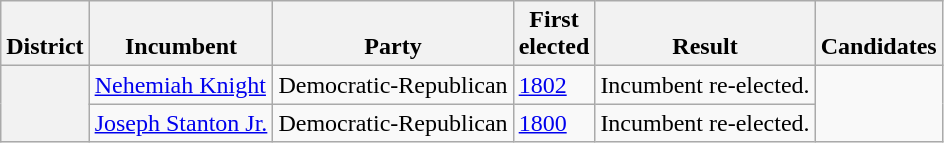<table class=wikitable>
<tr valign=bottom>
<th>District</th>
<th>Incumbent</th>
<th>Party</th>
<th>First<br>elected</th>
<th>Result</th>
<th>Candidates</th>
</tr>
<tr>
<th rowspan=2><br></th>
<td><a href='#'>Nehemiah Knight</a></td>
<td>Democratic-Republican</td>
<td><a href='#'>1802</a></td>
<td>Incumbent re-elected.</td>
<td rowspan=2 nowrap></td>
</tr>
<tr>
<td><a href='#'>Joseph Stanton Jr.</a></td>
<td>Democratic-Republican</td>
<td><a href='#'>1800</a></td>
<td>Incumbent re-elected.</td>
</tr>
</table>
